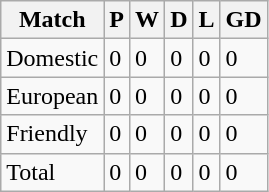<table class="wikitable">
<tr>
<th>Match</th>
<th>P</th>
<th>W</th>
<th>D</th>
<th>L</th>
<th>GD</th>
</tr>
<tr>
<td>Domestic</td>
<td>0</td>
<td>0</td>
<td>0</td>
<td>0</td>
<td>0</td>
</tr>
<tr>
<td>European</td>
<td>0</td>
<td>0</td>
<td>0</td>
<td>0</td>
<td>0</td>
</tr>
<tr>
<td>Friendly</td>
<td>0</td>
<td>0</td>
<td>0</td>
<td>0</td>
<td>0</td>
</tr>
<tr>
<td>Total</td>
<td>0</td>
<td>0</td>
<td>0</td>
<td>0</td>
<td>0</td>
</tr>
</table>
